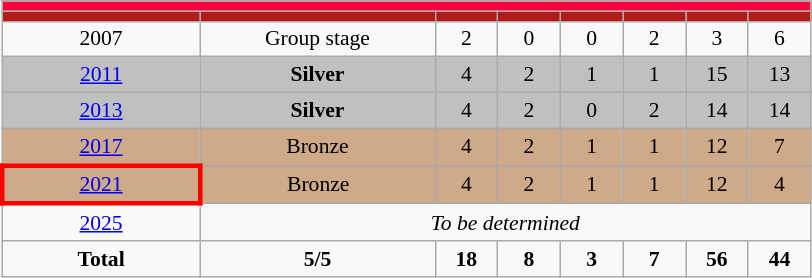<table class="wikitable" style="text-align: center;font-size:90%;">
<tr>
<th style="background:#FF003F;" colspan=8></th>
</tr>
<tr>
<th style="background:#B31B1B;" width=125></th>
<th style="background:#B31B1B;" width=150></th>
<th style="background:#B31B1B;" width=35></th>
<th style="background:#B31B1B;" width=35></th>
<th style="background:#B31B1B;" width=35></th>
<th style="background:#B31B1B;" width=35></th>
<th style="background:#B31B1B;" width=35></th>
<th style="background:#B31B1B;" width=35></th>
</tr>
<tr bgcolor=>
<td> 2007</td>
<td>Group stage</td>
<td>2</td>
<td>0</td>
<td>0</td>
<td>2</td>
<td>3</td>
<td>6</td>
</tr>
<tr bgcolor=silver>
<td> <a href='#'>2011</a></td>
<td><strong>Silver</strong></td>
<td>4</td>
<td>2</td>
<td>1</td>
<td>1</td>
<td>15</td>
<td>13</td>
</tr>
<tr bgcolor=silver>
<td> <a href='#'>2013</a></td>
<td><strong>Silver</strong></td>
<td>4</td>
<td>2</td>
<td>0</td>
<td>2</td>
<td>14</td>
<td>14</td>
</tr>
<tr bgcolor=#CFAA88>
<td> <a href='#'>2017</a></td>
<td>Bronze</td>
<td>4</td>
<td>2</td>
<td>1</td>
<td>1</td>
<td>12</td>
<td>7</td>
</tr>
<tr bgcolor=#CFAA88>
<td style="border: 3px solid red"> <a href='#'>2021</a></td>
<td>Bronze</td>
<td>4</td>
<td>2</td>
<td>1</td>
<td>1</td>
<td>12</td>
<td>4</td>
</tr>
<tr bgcolor=>
<td> <a href='#'>2025</a></td>
<td colspan=8 rowspan=1><em>To be determined</em></td>
</tr>
<tr>
<td><strong>Total</strong></td>
<td><strong>5/5</strong></td>
<td><strong>18</strong></td>
<td><strong>8</strong></td>
<td><strong>3</strong></td>
<td><strong>7</strong></td>
<td><strong>56</strong></td>
<td><strong>44</strong></td>
</tr>
</table>
